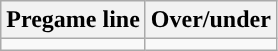<table class="wikitable">
<tr align="center">
<th>Pregame line</th>
<th>Over/under</th>
</tr>
<tr align="center">
<td></td>
<td></td>
</tr>
</table>
